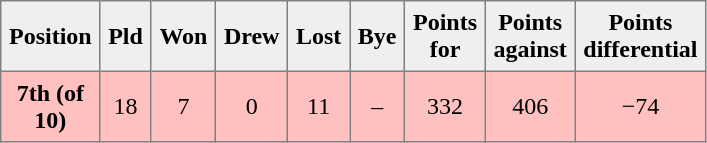<table style=border-collapse:collapse border=1 cellspacing=0 cellpadding=5>
<tr style="text-align:center; background:#efefef;">
<th width=20>Position</th>
<th width=20>Pld</th>
<th width=20>Won</th>
<th width=20>Drew</th>
<th width=20>Lost</th>
<th width=20>Bye</th>
<th width=20>Points for</th>
<th width=20>Points against</th>
<th width=25>Points differential</th>
</tr>
<tr style="text-align:center; background:#ffc0c0;">
<td><strong>7th (of 10)</strong></td>
<td>18</td>
<td>7</td>
<td>0</td>
<td>11</td>
<td>–</td>
<td>332</td>
<td>406</td>
<td>−74</td>
</tr>
</table>
